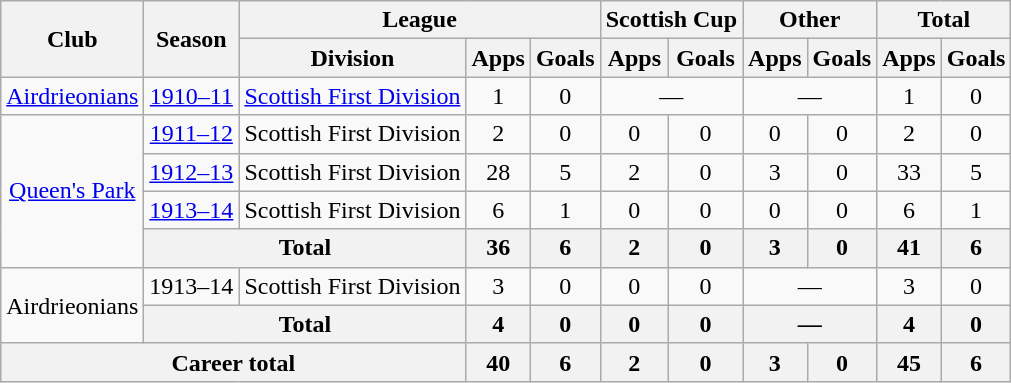<table class="wikitable" style="text-align: center;">
<tr>
<th rowspan="2">Club</th>
<th rowspan="2">Season</th>
<th colspan="3">League</th>
<th colspan="2">Scottish Cup</th>
<th colspan="2">Other</th>
<th colspan="2">Total</th>
</tr>
<tr>
<th>Division</th>
<th>Apps</th>
<th>Goals</th>
<th>Apps</th>
<th>Goals</th>
<th>Apps</th>
<th>Goals</th>
<th>Apps</th>
<th>Goals</th>
</tr>
<tr>
<td><a href='#'>Airdrieonians</a></td>
<td><a href='#'>1910–11</a></td>
<td><a href='#'>Scottish First Division</a></td>
<td>1</td>
<td>0</td>
<td colspan="2">—</td>
<td colspan="2">—</td>
<td>1</td>
<td>0</td>
</tr>
<tr>
<td rowspan="4"><a href='#'>Queen's Park</a></td>
<td><a href='#'>1911–12</a></td>
<td>Scottish First Division</td>
<td>2</td>
<td>0</td>
<td>0</td>
<td>0</td>
<td>0</td>
<td>0</td>
<td>2</td>
<td>0</td>
</tr>
<tr>
<td><a href='#'>1912–13</a></td>
<td>Scottish First Division</td>
<td>28</td>
<td>5</td>
<td>2</td>
<td>0</td>
<td>3</td>
<td>0</td>
<td>33</td>
<td>5</td>
</tr>
<tr>
<td><a href='#'>1913–14</a></td>
<td>Scottish First Division</td>
<td>6</td>
<td>1</td>
<td>0</td>
<td>0</td>
<td>0</td>
<td>0</td>
<td>6</td>
<td>1</td>
</tr>
<tr>
<th colspan="2">Total</th>
<th>36</th>
<th>6</th>
<th>2</th>
<th>0</th>
<th>3</th>
<th>0</th>
<th>41</th>
<th>6</th>
</tr>
<tr>
<td rowspan="2">Airdrieonians</td>
<td>1913–14</td>
<td>Scottish First Division</td>
<td>3</td>
<td>0</td>
<td>0</td>
<td>0</td>
<td colspan="2">—</td>
<td>3</td>
<td>0</td>
</tr>
<tr>
<th colspan="2">Total</th>
<th>4</th>
<th>0</th>
<th>0</th>
<th>0</th>
<th colspan="2">—</th>
<th>4</th>
<th>0</th>
</tr>
<tr>
<th colspan="3">Career total</th>
<th>40</th>
<th>6</th>
<th>2</th>
<th>0</th>
<th>3</th>
<th>0</th>
<th>45</th>
<th>6</th>
</tr>
</table>
